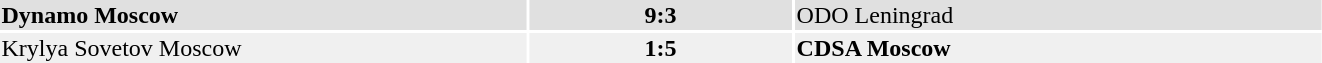<table width="70%">
<tr bgcolor="#e0e0e0">
<td style="width:40%;"><strong>Dynamo Moscow</strong></td>
<th style="width:20%;"><strong>9:3</strong></th>
<td style="width:40%;">ODO Leningrad</td>
</tr>
<tr bgcolor="#f0f0f0">
<td>Krylya Sovetov Moscow</td>
<td align="center"><strong>1:5</strong></td>
<td><strong>CDSA Moscow</strong></td>
</tr>
</table>
